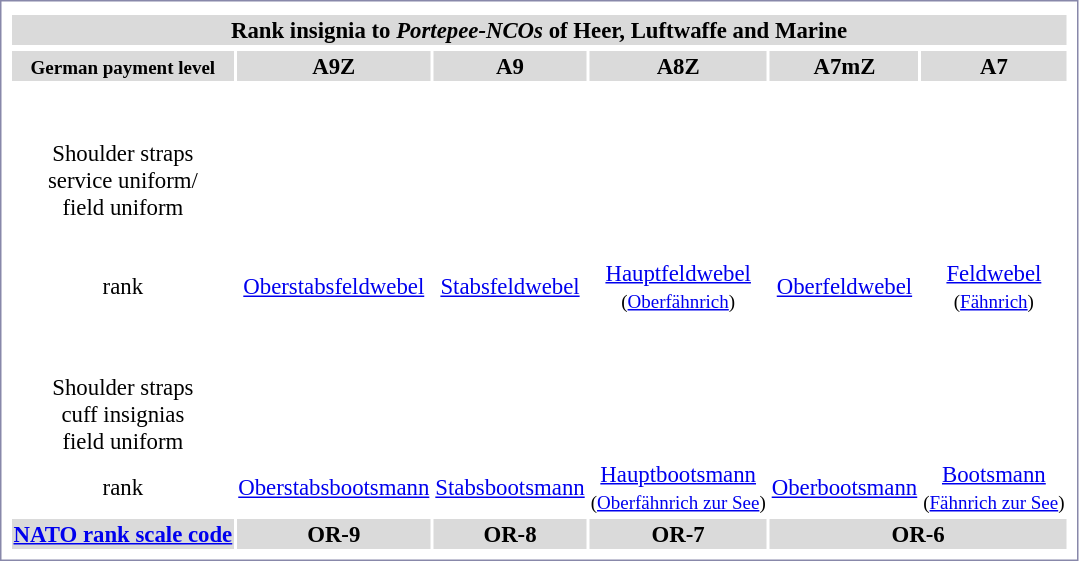<table style="border:1px solid #8888aa; background-color:#FFFFFF; padding:5px; font-size:95%; margin: 0px 12px 12px 0px;">
<tr align=center>
</tr>
<tr bgcolor="#dadada">
<th colspan="8">Rank insignia to <em>Portepee-NCOs</em> of Heer, Luftwaffe and Marine</th>
</tr>
<tr align=center>
</tr>
<tr bgcolor="#dadada">
<th><small>German payment level</small></th>
<th>A9Z</th>
<th>A9</th>
<th>A8Z</th>
<th>A7mZ</th>
<th>A7</th>
</tr>
<tr align=center>
<td> <br><br>Shoulder straps<br>service uniform/<br>field uniform</td>
<td></td>
<td></td>
<td></td>
<td></td>
<td></td>
</tr>
<tr align=center>
<td> <br></td>
<td></td>
<td></td>
<td></td>
<td></td>
<td></td>
</tr>
<tr align=center>
<td>rank</td>
<td><a href='#'>Oberstabsfeldwebel</a></td>
<td><a href='#'>Stabsfeldwebel</a></td>
<td><a href='#'>Hauptfeldwebel</a><br><small>(<a href='#'>Oberfähnrich</a>)</small></td>
<td><a href='#'>Oberfeldwebel</a></td>
<td><a href='#'>Feldwebel</a><br><small>(<a href='#'>Fähnrich</a>)</small></td>
</tr>
<tr align=center>
<td> <br><br>Shoulder straps<br>cuff insignias<br>field uniform</td>
<td></td>
<td></td>
<td></td>
<td></td>
<td></td>
</tr>
<tr align=center>
<td>rank</td>
<td><a href='#'>Oberstabsbootsmann</a></td>
<td><a href='#'>Stabsbootsmann</a></td>
<td><a href='#'>Hauptbootsmann</a><br><small>(<a href='#'>Oberfähnrich zur See</a>)</small></td>
<td><a href='#'>Oberbootsmann</a></td>
<td><a href='#'>Bootsmann</a><br><small>(<a href='#'>Fähnrich zur See</a>)</small></td>
</tr>
<tr align=center bgcolor="#dadada">
<th><a href='#'>NATO rank scale code</a></th>
<th>OR-9</th>
<th>OR-8</th>
<th>OR-7</th>
<th colspan="2">OR-6</th>
</tr>
</table>
